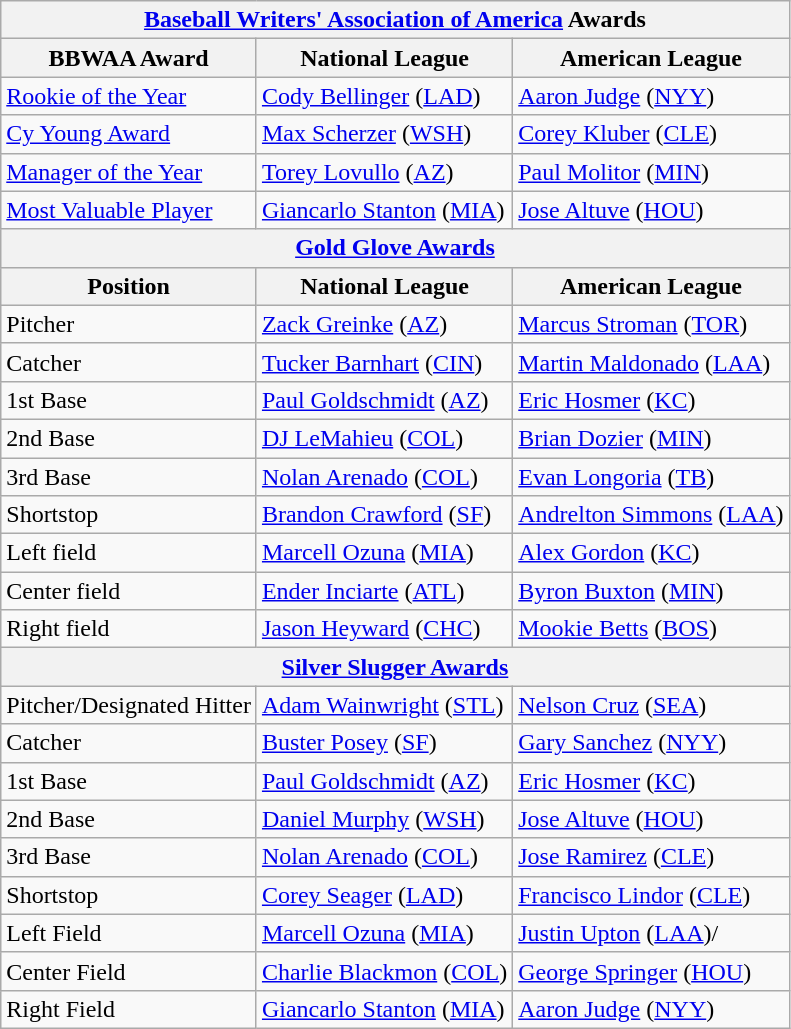<table class="wikitable">
<tr>
<th colspan="9"><a href='#'>Baseball Writers' Association of America</a> Awards</th>
</tr>
<tr>
<th>BBWAA Award</th>
<th>National League</th>
<th>American League</th>
</tr>
<tr>
<td><a href='#'>Rookie of the Year</a></td>
<td><a href='#'>Cody Bellinger</a> (<a href='#'>LAD</a>)</td>
<td><a href='#'>Aaron Judge</a> (<a href='#'>NYY</a>)</td>
</tr>
<tr>
<td><a href='#'>Cy Young Award</a></td>
<td><a href='#'>Max Scherzer</a> (<a href='#'>WSH</a>)</td>
<td><a href='#'>Corey Kluber</a> (<a href='#'>CLE</a>)</td>
</tr>
<tr>
<td><a href='#'>Manager of the Year</a></td>
<td><a href='#'>Torey Lovullo</a> (<a href='#'>AZ</a>)</td>
<td><a href='#'>Paul Molitor</a> (<a href='#'>MIN</a>)</td>
</tr>
<tr>
<td><a href='#'>Most Valuable Player</a></td>
<td><a href='#'>Giancarlo Stanton</a> (<a href='#'>MIA</a>)</td>
<td><a href='#'>Jose Altuve</a> (<a href='#'>HOU</a>)</td>
</tr>
<tr>
<th colspan="9"><a href='#'>Gold Glove Awards</a></th>
</tr>
<tr>
<th>Position</th>
<th>National League</th>
<th>American League</th>
</tr>
<tr>
<td>Pitcher</td>
<td><a href='#'>Zack Greinke</a> (<a href='#'>AZ</a>)</td>
<td><a href='#'>Marcus Stroman</a> (<a href='#'>TOR</a>)</td>
</tr>
<tr>
<td>Catcher</td>
<td><a href='#'>Tucker Barnhart</a> (<a href='#'>CIN</a>)</td>
<td><a href='#'>Martin Maldonado</a> (<a href='#'>LAA</a>)</td>
</tr>
<tr>
<td>1st Base</td>
<td><a href='#'>Paul Goldschmidt</a> (<a href='#'>AZ</a>)</td>
<td><a href='#'>Eric Hosmer</a> (<a href='#'>KC</a>)</td>
</tr>
<tr>
<td>2nd Base</td>
<td><a href='#'>DJ LeMahieu</a> (<a href='#'>COL</a>)</td>
<td><a href='#'>Brian Dozier</a> (<a href='#'>MIN</a>)</td>
</tr>
<tr>
<td>3rd Base</td>
<td><a href='#'>Nolan Arenado</a> (<a href='#'>COL</a>)</td>
<td><a href='#'>Evan Longoria</a> (<a href='#'>TB</a>)</td>
</tr>
<tr>
<td>Shortstop</td>
<td><a href='#'>Brandon Crawford</a> (<a href='#'>SF</a>)</td>
<td><a href='#'>Andrelton Simmons</a> (<a href='#'>LAA</a>)</td>
</tr>
<tr>
<td>Left field</td>
<td><a href='#'>Marcell Ozuna</a> (<a href='#'>MIA</a>)</td>
<td><a href='#'>Alex Gordon</a> (<a href='#'>KC</a>)</td>
</tr>
<tr>
<td>Center field</td>
<td><a href='#'>Ender Inciarte</a> (<a href='#'>ATL</a>)</td>
<td><a href='#'>Byron Buxton</a> (<a href='#'>MIN</a>)</td>
</tr>
<tr>
<td>Right field</td>
<td><a href='#'>Jason Heyward</a> (<a href='#'>CHC</a>)</td>
<td><a href='#'>Mookie Betts</a> (<a href='#'>BOS</a>)</td>
</tr>
<tr>
<th colspan="9"><a href='#'>Silver Slugger Awards</a></th>
</tr>
<tr>
<td>Pitcher/Designated Hitter</td>
<td><a href='#'>Adam Wainwright</a> (<a href='#'>STL</a>)</td>
<td><a href='#'>Nelson Cruz</a> (<a href='#'>SEA</a>)</td>
</tr>
<tr>
<td>Catcher</td>
<td><a href='#'>Buster Posey</a> (<a href='#'>SF</a>)</td>
<td><a href='#'>Gary Sanchez</a> (<a href='#'>NYY</a>)</td>
</tr>
<tr>
<td>1st Base</td>
<td><a href='#'>Paul Goldschmidt</a> (<a href='#'>AZ</a>)</td>
<td><a href='#'>Eric Hosmer</a> (<a href='#'>KC</a>)</td>
</tr>
<tr>
<td>2nd Base</td>
<td><a href='#'>Daniel Murphy</a> (<a href='#'>WSH</a>)</td>
<td><a href='#'>Jose Altuve</a> (<a href='#'>HOU</a>)</td>
</tr>
<tr>
<td>3rd Base</td>
<td><a href='#'>Nolan Arenado</a> (<a href='#'>COL</a>)</td>
<td><a href='#'>Jose Ramirez</a> (<a href='#'>CLE</a>)</td>
</tr>
<tr>
<td>Shortstop</td>
<td><a href='#'>Corey Seager</a> (<a href='#'>LAD</a>)</td>
<td><a href='#'>Francisco Lindor</a> (<a href='#'>CLE</a>)</td>
</tr>
<tr>
<td>Left Field</td>
<td><a href='#'>Marcell Ozuna</a> (<a href='#'>MIA</a>)</td>
<td><a href='#'>Justin Upton</a> (<a href='#'>LAA</a>)/</td>
</tr>
<tr>
<td>Center Field</td>
<td><a href='#'>Charlie Blackmon</a> (<a href='#'>COL</a>)</td>
<td><a href='#'>George Springer</a> (<a href='#'>HOU</a>)</td>
</tr>
<tr>
<td>Right Field</td>
<td><a href='#'>Giancarlo Stanton</a> (<a href='#'>MIA</a>)</td>
<td><a href='#'>Aaron Judge</a> (<a href='#'>NYY</a>)</td>
</tr>
</table>
